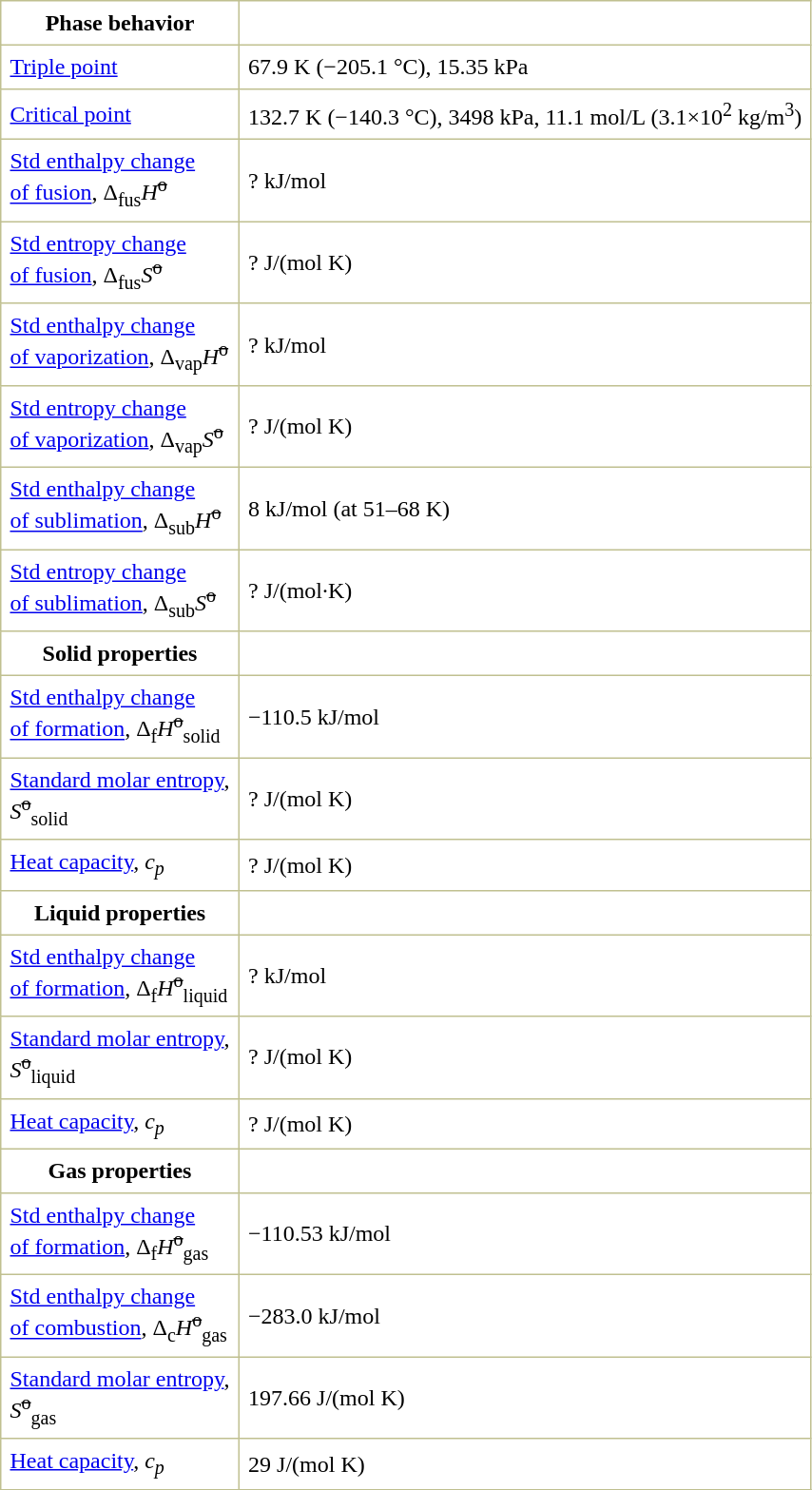<table border="1" cellspacing="0" cellpadding="6" style="margin: 0 0 0 0.5em; background: #FFFFFF; border-collapse: collapse; border-color: #C0C090;">
<tr>
<th>Phase behavior</th>
</tr>
<tr>
<td><a href='#'>Triple point</a></td>
<td>67.9 K (−205.1 °C), 15.35 kPa</td>
</tr>
<tr>
<td><a href='#'>Critical point</a></td>
<td>132.7 K (−140.3 °C), 3498 kPa, 11.1 mol/L (3.1×10<sup>2</sup> kg/m<sup>3</sup>)</td>
</tr>
<tr>
<td><a href='#'>Std enthalpy change<br>of fusion</a>, Δ<sub>fus</sub><em>H</em><sup><s>o</s></sup></td>
<td>? kJ/mol</td>
</tr>
<tr>
<td><a href='#'>Std entropy change<br>of fusion</a>, Δ<sub>fus</sub><em>S</em><sup><s>o</s></sup></td>
<td>? J/(mol K)</td>
</tr>
<tr>
<td><a href='#'>Std enthalpy change<br>of vaporization</a>, Δ<sub>vap</sub><em>H</em><sup><s>o</s></sup></td>
<td>? kJ/mol</td>
</tr>
<tr>
<td><a href='#'>Std entropy change<br>of vaporization</a>, Δ<sub>vap</sub><em>S</em><sup><s>o</s></sup></td>
<td>? J/(mol K)</td>
</tr>
<tr>
<td><a href='#'>Std enthalpy change<br>of sublimation</a>, Δ<sub>sub</sub><em>H</em><sup><s>o</s></sup></td>
<td>8 kJ/mol (at 51–68 K)</td>
</tr>
<tr>
<td><a href='#'>Std entropy change<br>of sublimation</a>, Δ<sub>sub</sub><em>S</em><sup><s>o</s></sup></td>
<td>? J/(mol·K)</td>
</tr>
<tr>
<th>Solid properties</th>
</tr>
<tr>
<td><a href='#'>Std enthalpy change<br>of formation</a>, Δ<sub>f</sub><em>H</em><sup><s>o</s></sup><sub>solid</sub></td>
<td>−110.5 kJ/mol</td>
</tr>
<tr>
<td><a href='#'>Standard molar entropy</a>,<br><em>S</em><sup><s>o</s></sup><sub>solid</sub></td>
<td>? J/(mol K)</td>
</tr>
<tr>
<td><a href='#'>Heat capacity</a>, <em>c<sub>p</sub></em></td>
<td>? J/(mol K)</td>
</tr>
<tr>
<th>Liquid properties</th>
</tr>
<tr>
<td><a href='#'>Std enthalpy change<br>of formation</a>, Δ<sub>f</sub><em>H</em><sup><s>o</s></sup><sub>liquid</sub></td>
<td>? kJ/mol</td>
</tr>
<tr>
<td><a href='#'>Standard molar entropy</a>,<br><em>S</em><sup><s>o</s></sup><sub>liquid</sub></td>
<td>? J/(mol K)</td>
</tr>
<tr>
<td><a href='#'>Heat capacity</a>, <em>c<sub>p</sub></em></td>
<td>? J/(mol K)</td>
</tr>
<tr>
<th>Gas properties</th>
</tr>
<tr>
<td><a href='#'>Std enthalpy change<br>of formation</a>, Δ<sub>f</sub><em>H</em><sup><s>o</s></sup><sub>gas</sub></td>
<td>−110.53 kJ/mol</td>
</tr>
<tr>
<td><a href='#'>Std enthalpy change<br>of combustion</a>, Δ<sub>c</sub><em>H</em><sup><s>o</s></sup><sub>gas</sub></td>
<td>−283.0 kJ/mol</td>
</tr>
<tr>
<td><a href='#'>Standard molar entropy</a>,<br><em>S</em><sup><s>o</s></sup><sub>gas</sub></td>
<td>197.66 J/(mol K)</td>
</tr>
<tr>
<td><a href='#'>Heat capacity</a>, <em>c<sub>p</sub></em></td>
<td>29 J/(mol K)</td>
</tr>
<tr>
</tr>
</table>
